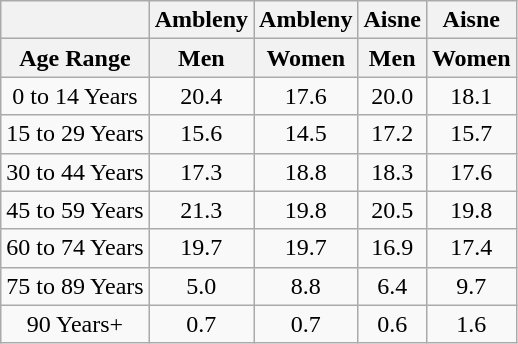<table class="wikitable" style="text-align:center;">
<tr>
<th></th>
<th><strong>Ambleny</strong></th>
<th><strong>Ambleny</strong></th>
<th><strong>Aisne</strong></th>
<th><strong>Aisne</strong></th>
</tr>
<tr>
<th><strong>Age Range</strong></th>
<th><strong>Men</strong></th>
<th><strong>Women</strong></th>
<th><strong>Men</strong></th>
<th><strong>Women</strong></th>
</tr>
<tr>
<td>0 to 14 Years</td>
<td>20.4</td>
<td>17.6</td>
<td>20.0</td>
<td>18.1</td>
</tr>
<tr>
<td>15 to 29 Years</td>
<td>15.6</td>
<td>14.5</td>
<td>17.2</td>
<td>15.7</td>
</tr>
<tr>
<td>30 to 44 Years</td>
<td>17.3</td>
<td>18.8</td>
<td>18.3</td>
<td>17.6</td>
</tr>
<tr>
<td>45 to 59 Years</td>
<td>21.3</td>
<td>19.8</td>
<td>20.5</td>
<td>19.8</td>
</tr>
<tr>
<td>60 to 74 Years</td>
<td>19.7</td>
<td>19.7</td>
<td>16.9</td>
<td>17.4</td>
</tr>
<tr>
<td>75 to 89 Years</td>
<td>5.0</td>
<td>8.8</td>
<td>6.4</td>
<td>9.7</td>
</tr>
<tr>
<td>90 Years+</td>
<td>0.7</td>
<td>0.7</td>
<td>0.6</td>
<td>1.6</td>
</tr>
</table>
